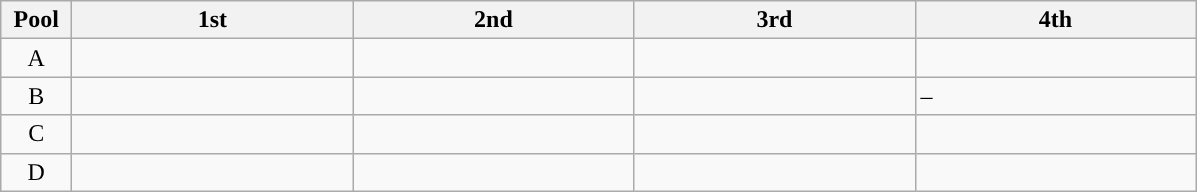<table class="wikitable" style="text-align:left;">
<tr>
<th width=40>Pool</th>
<th width=180>1st</th>
<th width=180>2nd</th>
<th width=180>3rd</th>
<th width=180>4th</th>
</tr>
<tr>
<td style="text-align:center">A</td>
<td></td>
<td></td>
<td></td>
<td></td>
</tr>
<tr>
<td style="text-align:center">B</td>
<td></td>
<td></td>
<td></td>
<td>–</td>
</tr>
<tr>
<td style="text-align:center">C</td>
<td></td>
<td></td>
<td></td>
<td></td>
</tr>
<tr>
<td style="text-align:center">D</td>
<td></td>
<td></td>
<td></td>
<td></td>
</tr>
</table>
